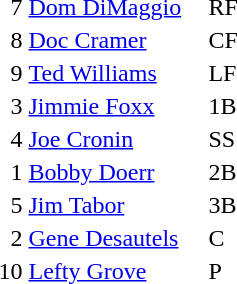<table>
<tr>
<td>  7</td>
<td><a href='#'>Dom DiMaggio</a></td>
<td>RF</td>
</tr>
<tr>
<td>  8</td>
<td><a href='#'>Doc Cramer</a></td>
<td>CF</td>
</tr>
<tr>
<td>  9</td>
<td><a href='#'>Ted Williams</a></td>
<td>LF</td>
</tr>
<tr>
<td>  3</td>
<td><a href='#'>Jimmie Foxx</a></td>
<td>1B</td>
</tr>
<tr>
<td>  4</td>
<td><a href='#'>Joe Cronin</a></td>
<td>SS</td>
</tr>
<tr>
<td>  1</td>
<td><a href='#'>Bobby Doerr</a></td>
<td>2B</td>
</tr>
<tr>
<td>  5</td>
<td><a href='#'>Jim Tabor</a></td>
<td>3B</td>
</tr>
<tr>
<td>  2</td>
<td><a href='#'>Gene Desautels</a>    </td>
<td>C</td>
</tr>
<tr>
<td>10</td>
<td><a href='#'>Lefty Grove</a></td>
<td>P</td>
</tr>
<tr>
</tr>
</table>
